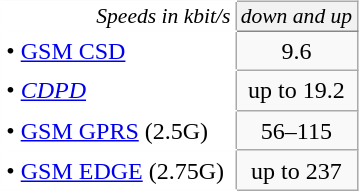<table class=wikitable style="float:left; margin-top:5px; margin-right:5px; line-height:1.2em">
<tr style="font-style:italic; padding-top:1px; padding-bottom:1px; line-height:0.9em; font-size:90%;">
<td style="font-weight:normal; border:solid 1px white; border-right:inherit; background-color:white;" align=right>Speeds in kbit/s</td>
<th colspan=2 style="font-weight:normal; border-bottom:solid 1px #888888;">down and up</th>
</tr>
<tr>
<td style="border:solid 1px white; border-right:inherit; background-color:white;">• <a href='#'>GSM CSD</a></td>
<td align="center" colspan=2>9.6</td>
</tr>
<tr>
<td style="border:solid 1px white; border-right:inherit; background-color:white;">• <a href='#'><em>CDPD</em></a></td>
<td colspan=2 align=center>up to 19.2</td>
</tr>
<tr>
<td style="border:solid 1px white; border-right:inherit; background-color:white;">• <a href='#'>GSM GPRS</a> (2.5G)</td>
<td colspan=2 align=center>56–115</td>
</tr>
<tr>
<td style="border:solid 1px white; border-right:inherit; background-color:white;">• <a href='#'>GSM EDGE</a> (2.75G) </td>
<td colspan=2 align=center>up to 237</td>
</tr>
</table>
